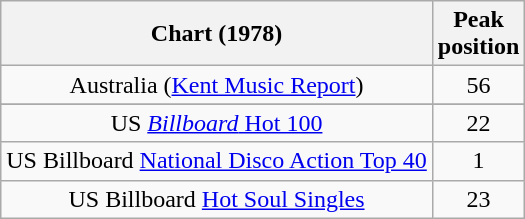<table class="wikitable sortable plainrowheaders" style="text-align:center">
<tr>
<th scope="col">Chart (1978)</th>
<th scope="col">Peak<br>position</th>
</tr>
<tr>
<td>Australia (<a href='#'>Kent Music Report</a>)</td>
<td style="text-align:center;">56</td>
</tr>
<tr>
</tr>
<tr>
</tr>
<tr>
</tr>
<tr>
<td align="center">US <a href='#'><em>Billboard</em> Hot 100</a></td>
<td align="center">22</td>
</tr>
<tr>
<td align="center">US Billboard <a href='#'>National Disco Action Top 40</a></td>
<td style="text-align:center;">1</td>
</tr>
<tr>
<td align="center">US  Billboard <a href='#'>Hot Soul Singles</a></td>
<td align="center">23</td>
</tr>
</table>
